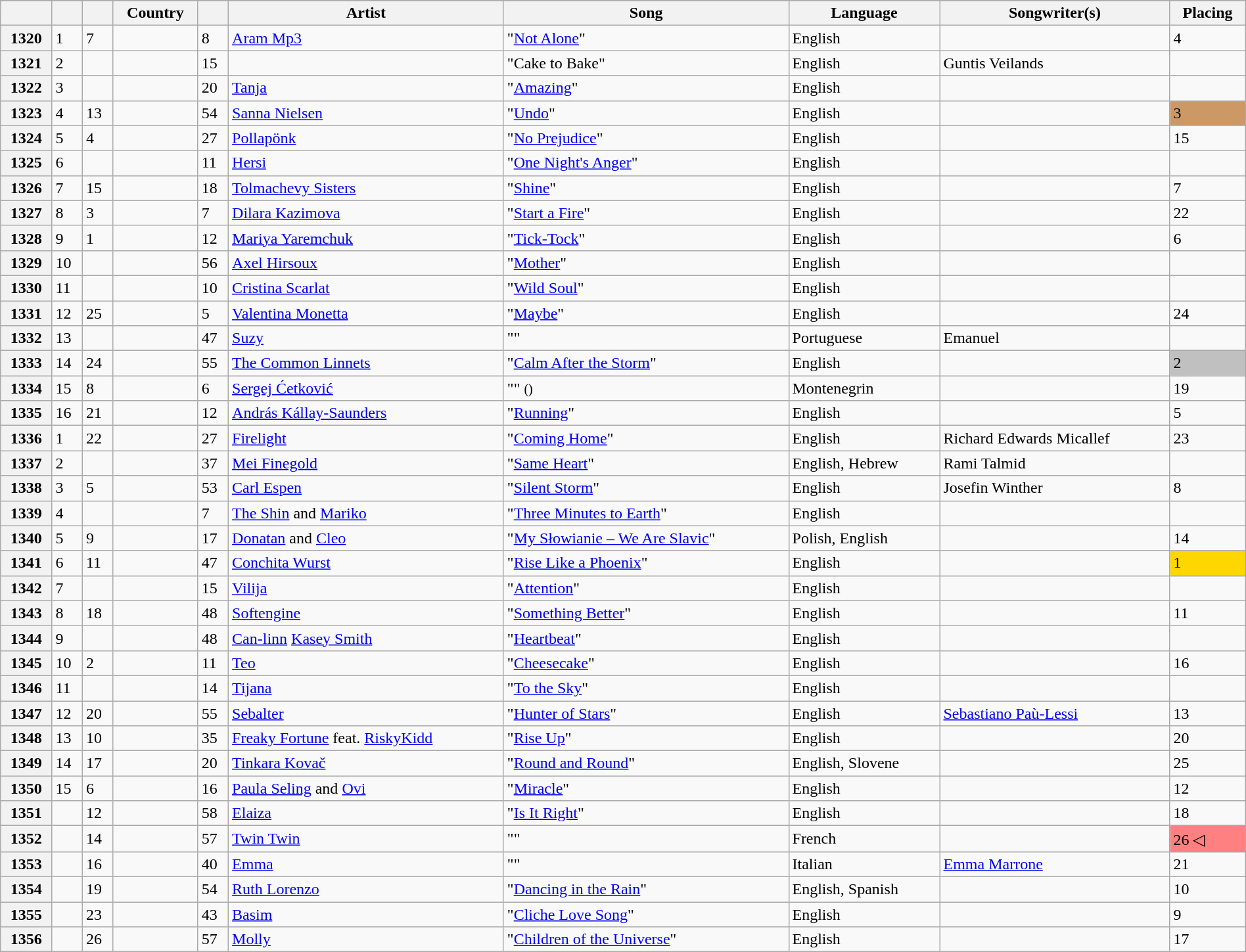<table class="wikitable sortable plainrowheaders" style="width:100%">
<tr>
</tr>
<tr>
<th scope="col"></th>
<th scope="col"></th>
<th scope="col"></th>
<th scope="col">Country</th>
<th scope="col" class="unsortable"></th>
<th scope="col">Artist</th>
<th scope="col">Song</th>
<th scope="col">Language</th>
<th scope="col">Songwriter(s)</th>
<th scope="col">Placing</th>
</tr>
<tr>
<th scope="row">1320</th>
<td>1 </td>
<td>7</td>
<td></td>
<td>8</td>
<td><a href='#'>Aram Mp3</a></td>
<td>"<a href='#'>Not Alone</a>"</td>
<td>English</td>
<td></td>
<td>4 </td>
</tr>
<tr>
<th scope="row">1321</th>
<td>2 </td>
<td></td>
<td></td>
<td>15</td>
<td></td>
<td>"Cake to Bake"</td>
<td>English</td>
<td>Guntis Veilands</td>
<td></td>
</tr>
<tr>
<th scope="row">1322</th>
<td>3 </td>
<td></td>
<td></td>
<td>20</td>
<td><a href='#'>Tanja</a></td>
<td>"<a href='#'>Amazing</a>"</td>
<td>English</td>
<td></td>
<td></td>
</tr>
<tr>
<th scope="row">1323</th>
<td>4 </td>
<td>13</td>
<td></td>
<td>54</td>
<td><a href='#'>Sanna Nielsen</a></td>
<td>"<a href='#'>Undo</a>"</td>
<td>English</td>
<td></td>
<td bgcolor="#C96">3 </td>
</tr>
<tr>
<th scope="row">1324</th>
<td>5 </td>
<td>4</td>
<td></td>
<td>27</td>
<td><a href='#'>Pollapönk</a></td>
<td>"<a href='#'>No Prejudice</a>"</td>
<td>English</td>
<td></td>
<td>15 </td>
</tr>
<tr>
<th scope="row">1325</th>
<td>6 </td>
<td></td>
<td></td>
<td>11</td>
<td><a href='#'>Hersi</a></td>
<td>"<a href='#'>One Night's Anger</a>"</td>
<td>English</td>
<td></td>
<td></td>
</tr>
<tr>
<th scope="row">1326</th>
<td>7 </td>
<td>15</td>
<td></td>
<td>18</td>
<td><a href='#'>Tolmachevy Sisters</a></td>
<td>"<a href='#'>Shine</a>"</td>
<td>English</td>
<td></td>
<td>7 </td>
</tr>
<tr>
<th scope="row">1327</th>
<td>8 </td>
<td>3</td>
<td></td>
<td>7</td>
<td><a href='#'>Dilara Kazimova</a></td>
<td>"<a href='#'>Start a Fire</a>"</td>
<td>English</td>
<td></td>
<td>22 </td>
</tr>
<tr>
<th scope="row">1328</th>
<td>9 </td>
<td>1</td>
<td></td>
<td>12</td>
<td><a href='#'>Mariya Yaremchuk</a></td>
<td>"<a href='#'>Tick-Tock</a>"</td>
<td>English</td>
<td></td>
<td>6 </td>
</tr>
<tr>
<th scope="row">1329</th>
<td>10 </td>
<td></td>
<td></td>
<td>56</td>
<td><a href='#'>Axel Hirsoux</a></td>
<td>"<a href='#'>Mother</a>"</td>
<td>English</td>
<td></td>
<td></td>
</tr>
<tr>
<th scope="row">1330</th>
<td>11 </td>
<td></td>
<td></td>
<td>10</td>
<td><a href='#'>Cristina Scarlat</a></td>
<td>"<a href='#'>Wild Soul</a>"</td>
<td>English</td>
<td></td>
<td></td>
</tr>
<tr>
<th scope="row">1331</th>
<td>12 </td>
<td>25</td>
<td></td>
<td>5</td>
<td><a href='#'>Valentina Monetta</a></td>
<td>"<a href='#'>Maybe</a>"</td>
<td>English</td>
<td></td>
<td>24 </td>
</tr>
<tr>
<th scope="row">1332</th>
<td>13 </td>
<td></td>
<td></td>
<td>47</td>
<td><a href='#'>Suzy</a></td>
<td>""</td>
<td>Portuguese</td>
<td>Emanuel</td>
<td></td>
</tr>
<tr>
<th scope="row">1333</th>
<td>14 </td>
<td>24</td>
<td></td>
<td>55</td>
<td><a href='#'>The Common Linnets</a></td>
<td>"<a href='#'>Calm After the Storm</a>"</td>
<td>English</td>
<td></td>
<td bgcolor="silver">2 </td>
</tr>
<tr>
<th scope="row">1334</th>
<td>15 </td>
<td>8</td>
<td></td>
<td>6</td>
<td><a href='#'>Sergej Ćetković</a></td>
<td>"" <small>()</small></td>
<td>Montenegrin</td>
<td></td>
<td>19 </td>
</tr>
<tr>
<th scope="row">1335</th>
<td>16 </td>
<td>21</td>
<td></td>
<td>12</td>
<td><a href='#'>András Kállay-Saunders</a></td>
<td>"<a href='#'>Running</a>"</td>
<td>English</td>
<td></td>
<td>5 </td>
</tr>
<tr>
<th scope="row">1336</th>
<td>1 </td>
<td>22</td>
<td></td>
<td>27</td>
<td><a href='#'>Firelight</a></td>
<td>"<a href='#'>Coming Home</a>"</td>
<td>English</td>
<td>Richard Edwards Micallef</td>
<td>23 </td>
</tr>
<tr>
<th scope="row">1337</th>
<td>2 </td>
<td></td>
<td></td>
<td>37</td>
<td><a href='#'>Mei Finegold</a></td>
<td>"<a href='#'>Same Heart</a>"</td>
<td>English, Hebrew</td>
<td>Rami Talmid</td>
<td></td>
</tr>
<tr>
<th scope="row">1338</th>
<td>3 </td>
<td>5</td>
<td></td>
<td>53</td>
<td><a href='#'>Carl Espen</a></td>
<td>"<a href='#'>Silent Storm</a>"</td>
<td>English</td>
<td>Josefin Winther</td>
<td>8 </td>
</tr>
<tr>
<th scope="row">1339</th>
<td>4 </td>
<td></td>
<td></td>
<td>7</td>
<td><a href='#'>The Shin</a> and <a href='#'>Mariko</a></td>
<td>"<a href='#'>Three Minutes to Earth</a>"</td>
<td>English</td>
<td></td>
<td></td>
</tr>
<tr>
<th scope="row">1340</th>
<td>5 </td>
<td>9</td>
<td></td>
<td>17</td>
<td><a href='#'>Donatan</a> and <a href='#'>Cleo</a></td>
<td>"<a href='#'><span>My Słowianie</span> – We Are Slavic</a>"</td>
<td>Polish, English</td>
<td></td>
<td>14 </td>
</tr>
<tr>
<th scope="row">1341</th>
<td>6 </td>
<td>11</td>
<td></td>
<td>47</td>
<td><a href='#'>Conchita Wurst</a></td>
<td>"<a href='#'>Rise Like a Phoenix</a>"</td>
<td>English</td>
<td></td>
<td bgcolor="gold">1 </td>
</tr>
<tr>
<th scope="row">1342</th>
<td>7 </td>
<td></td>
<td></td>
<td>15</td>
<td><a href='#'>Vilija</a></td>
<td>"<a href='#'>Attention</a>"</td>
<td>English</td>
<td></td>
<td></td>
</tr>
<tr>
<th scope="row">1343</th>
<td>8 </td>
<td>18</td>
<td></td>
<td>48</td>
<td><a href='#'>Softengine</a></td>
<td>"<a href='#'>Something Better</a>"</td>
<td>English</td>
<td></td>
<td>11 </td>
</tr>
<tr>
<th scope="row">1344</th>
<td>9 </td>
<td></td>
<td></td>
<td>48</td>
<td><a href='#'>Can-linn</a>  <a href='#'>Kasey Smith</a></td>
<td>"<a href='#'>Heartbeat</a>"</td>
<td>English</td>
<td></td>
<td></td>
</tr>
<tr>
<th scope="row">1345</th>
<td>10 </td>
<td>2</td>
<td></td>
<td>11</td>
<td><a href='#'>Teo</a></td>
<td>"<a href='#'>Cheesecake</a>"</td>
<td>English</td>
<td></td>
<td>16 </td>
</tr>
<tr>
<th scope="row">1346</th>
<td>11 </td>
<td></td>
<td></td>
<td>14</td>
<td><a href='#'>Tijana</a></td>
<td>"<a href='#'>To the Sky</a>"</td>
<td>English</td>
<td></td>
<td></td>
</tr>
<tr>
<th scope="row">1347</th>
<td>12 </td>
<td>20</td>
<td></td>
<td>55</td>
<td><a href='#'>Sebalter</a></td>
<td>"<a href='#'>Hunter of Stars</a>"</td>
<td>English</td>
<td><a href='#'>Sebastiano Paù-Lessi</a></td>
<td>13 </td>
</tr>
<tr>
<th scope="row">1348</th>
<td>13 </td>
<td>10</td>
<td></td>
<td>35</td>
<td><a href='#'>Freaky Fortune</a> feat. <a href='#'>RiskyKidd</a></td>
<td>"<a href='#'>Rise Up</a>"</td>
<td>English</td>
<td></td>
<td>20 </td>
</tr>
<tr>
<th scope="row">1349</th>
<td>14 </td>
<td>17</td>
<td></td>
<td>20</td>
<td><a href='#'>Tinkara Kovač</a></td>
<td>"<a href='#'>Round and Round</a>"</td>
<td>English, Slovene</td>
<td></td>
<td>25 </td>
</tr>
<tr>
<th scope="row">1350</th>
<td>15 </td>
<td>6</td>
<td></td>
<td>16</td>
<td><a href='#'>Paula Seling</a> and <a href='#'>Ovi</a></td>
<td>"<a href='#'>Miracle</a>"</td>
<td>English</td>
<td></td>
<td>12 </td>
</tr>
<tr>
<th scope="row">1351</th>
<td></td>
<td>12</td>
<td></td>
<td>58</td>
<td><a href='#'>Elaiza</a></td>
<td>"<a href='#'>Is It Right</a>"</td>
<td>English</td>
<td></td>
<td>18</td>
</tr>
<tr>
<th scope="row">1352</th>
<td></td>
<td>14</td>
<td></td>
<td>57</td>
<td><a href='#'>Twin Twin</a></td>
<td>""</td>
<td>French</td>
<td></td>
<td bgcolor="#FE8080">26 ◁</td>
</tr>
<tr>
<th scope="row">1353</th>
<td></td>
<td>16</td>
<td></td>
<td>40</td>
<td><a href='#'>Emma</a></td>
<td>""</td>
<td>Italian</td>
<td><a href='#'>Emma Marrone</a></td>
<td>21</td>
</tr>
<tr>
<th scope="row">1354</th>
<td></td>
<td>19</td>
<td></td>
<td>54</td>
<td><a href='#'>Ruth Lorenzo</a></td>
<td>"<a href='#'>Dancing in the Rain</a>"</td>
<td>English, Spanish</td>
<td></td>
<td>10</td>
</tr>
<tr>
<th scope="row">1355</th>
<td></td>
<td>23</td>
<td></td>
<td>43</td>
<td><a href='#'>Basim</a></td>
<td>"<a href='#'>Cliche Love Song</a>"</td>
<td>English</td>
<td></td>
<td>9</td>
</tr>
<tr>
<th scope="row">1356</th>
<td></td>
<td>26</td>
<td></td>
<td>57</td>
<td><a href='#'>Molly</a></td>
<td>"<a href='#'>Children of the Universe</a>"</td>
<td>English</td>
<td></td>
<td>17</td>
</tr>
</table>
